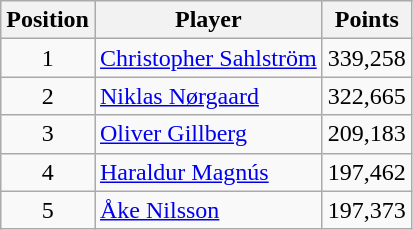<table class=wikitable>
<tr>
<th>Position</th>
<th>Player</th>
<th>Points</th>
</tr>
<tr>
<td align=center>1</td>
<td> <a href='#'>Christopher Sahlström</a></td>
<td align=center>339,258</td>
</tr>
<tr>
<td align=center>2</td>
<td> <a href='#'>Niklas Nørgaard</a></td>
<td align=center>322,665</td>
</tr>
<tr>
<td align=center>3</td>
<td> <a href='#'>Oliver Gillberg</a></td>
<td align=center>209,183</td>
</tr>
<tr>
<td align=center>4</td>
<td> <a href='#'>Haraldur Magnús</a></td>
<td align=center>197,462</td>
</tr>
<tr>
<td align=center>5</td>
<td> <a href='#'>Åke Nilsson</a></td>
<td align=center>197,373</td>
</tr>
</table>
